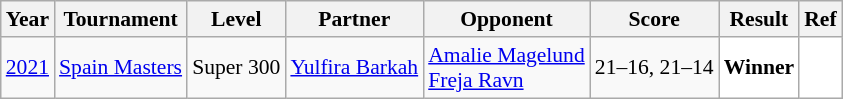<table class="sortable wikitable" style="font-size: 90%;">
<tr>
<th>Year</th>
<th>Tournament</th>
<th>Level</th>
<th>Partner</th>
<th>Opponent</th>
<th>Score</th>
<th>Result</th>
<th>Ref</th>
</tr>
<tr>
<td align="center"><a href='#'>2021</a></td>
<td align="left"><a href='#'>Spain Masters</a></td>
<td align="left">Super 300</td>
<td align="left"> <a href='#'>Yulfira Barkah</a></td>
<td align="left"> <a href='#'>Amalie Magelund</a><br> <a href='#'>Freja Ravn</a></td>
<td align="left">21–16, 21–14</td>
<td style="text-align:left; background:white"> <strong>Winner</strong></td>
<td style="text-align:center; background:white"></td>
</tr>
</table>
